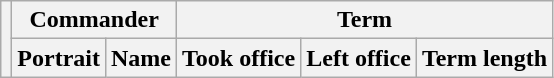<table class="wikitable sortable">
<tr>
<th rowspan=2></th>
<th colspan=2>Commander</th>
<th colspan=3>Term</th>
</tr>
<tr>
<th>Portrait</th>
<th>Name</th>
<th>Took office</th>
<th>Left office</th>
<th>Term length<br>


















</th>
</tr>
</table>
